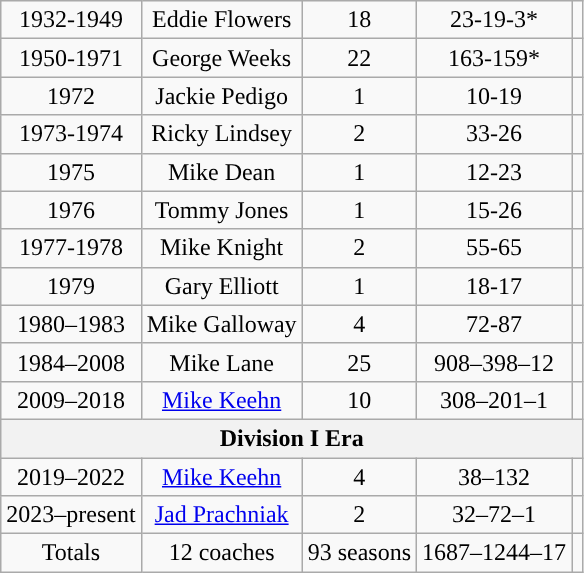<table class="wikitable" style="text-align:center">
<tr>
<td>1932-1949</td>
<td>Eddie Flowers</td>
<td>18</td>
<td>23-19-3*</td>
<td></td>
</tr>
<tr>
<td>1950-1971</td>
<td>George Weeks</td>
<td>22</td>
<td>163-159*</td>
<td></td>
</tr>
<tr>
<td>1972</td>
<td>Jackie Pedigo</td>
<td>1</td>
<td>10-19</td>
<td></td>
</tr>
<tr>
<td>1973-1974</td>
<td>Ricky Lindsey</td>
<td>2</td>
<td>33-26</td>
<td></td>
</tr>
<tr>
<td>1975</td>
<td>Mike Dean</td>
<td>1</td>
<td>12-23</td>
<td></td>
</tr>
<tr>
<td>1976</td>
<td>Tommy Jones</td>
<td>1</td>
<td>15-26</td>
<td></td>
</tr>
<tr>
<td>1977-1978</td>
<td>Mike Knight</td>
<td>2</td>
<td>55-65</td>
<td></td>
</tr>
<tr>
<td>1979</td>
<td>Gary Elliott</td>
<td>1</td>
<td>18-17</td>
<td></td>
</tr>
<tr>
<td>1980–1983</td>
<td>Mike Galloway</td>
<td>4</td>
<td>72-87</td>
<td></td>
</tr>
<tr>
<td>1984–2008</td>
<td>Mike Lane</td>
<td>25</td>
<td>908–398–12</td>
<td></td>
</tr>
<tr>
<td>2009–2018</td>
<td><a href='#'>Mike Keehn</a></td>
<td>10</td>
<td>308–201–1</td>
<td></td>
</tr>
<tr>
<th colspan=5 style=>Division I Era</th>
</tr>
<tr>
<td>2019–2022</td>
<td><a href='#'>Mike Keehn</a></td>
<td>4</td>
<td>38–132</td>
<td></td>
</tr>
<tr>
<td>2023–present</td>
<td><a href='#'>Jad Prachniak</a></td>
<td>2</td>
<td>32–72–1</td>
<td></td>
</tr>
<tr class="sortbottom">
<td>Totals</td>
<td>12 coaches</td>
<td>93 seasons</td>
<td>1687–1244–17</td>
<td></td>
</tr>
</table>
